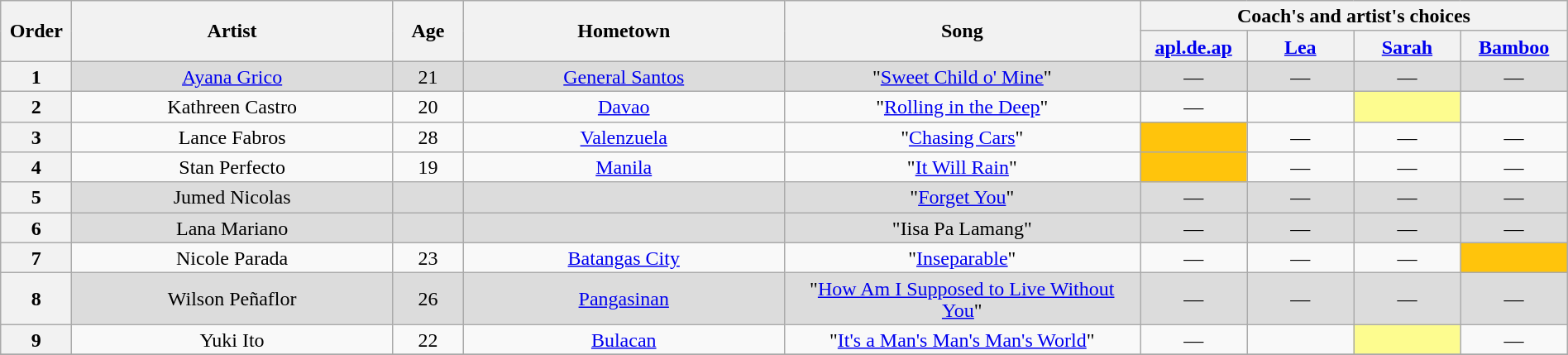<table class="wikitable" style="text-align:center; line-height:17px; width:100%;">
<tr>
<th rowspan="2" scope="col" style="width:04%;">Order</th>
<th rowspan="2" scope="col" style="width:18%;">Artist</th>
<th rowspan="2" scope="col" style="width:04%;">Age</th>
<th rowspan="2" scope="col" style="width:18%;">Hometown</th>
<th rowspan="2" scope="col" style="width:20%;">Song</th>
<th colspan="4" scope="col" style="width:24%;">Coach's and artist's choices</th>
</tr>
<tr>
<th style="width:06%;"><a href='#'>apl.de.ap</a></th>
<th style="width:06%;"><a href='#'>Lea</a></th>
<th style="width:06%;"><a href='#'>Sarah</a></th>
<th style="width:06%;"><a href='#'>Bamboo</a></th>
</tr>
<tr>
<th scope="row">1</th>
<td style="background:#DCDCDC;"><a href='#'>Ayana Grico</a></td>
<td style="background:#DCDCDC;">21</td>
<td style="background:#DCDCDC;"><a href='#'>General Santos</a></td>
<td style="background:#DCDCDC;">"<a href='#'>Sweet Child o' Mine</a>"</td>
<td style="background:#DCDCDC;">—</td>
<td style="background:#DCDCDC;">—</td>
<td style="background:#DCDCDC;">—</td>
<td style="background:#DCDCDC;">—</td>
</tr>
<tr>
<th scope="row">2</th>
<td>Kathreen Castro</td>
<td>20</td>
<td><a href='#'>Davao</a></td>
<td>"<a href='#'>Rolling in the Deep</a>"</td>
<td>—</td>
<td><strong></strong></td>
<td style="background:#fdfc8f;"><strong></strong></td>
<td><strong></strong></td>
</tr>
<tr>
<th scope="row">3</th>
<td>Lance Fabros</td>
<td>28</td>
<td><a href='#'>Valenzuela</a></td>
<td>"<a href='#'>Chasing Cars</a>"</td>
<td style="background:#FFC40C;"><strong></strong></td>
<td>—</td>
<td>—</td>
<td>—</td>
</tr>
<tr>
<th scope="row">4</th>
<td>Stan Perfecto</td>
<td>19</td>
<td><a href='#'>Manila</a></td>
<td>"<a href='#'>It Will Rain</a>"</td>
<td style="background:#FFC40C;"><strong></strong></td>
<td>—</td>
<td>—</td>
<td>—</td>
</tr>
<tr>
<th scope="row">5</th>
<td style="background:#DCDCDC;">Jumed Nicolas</td>
<td style="background:#DCDCDC;"></td>
<td style="background:#DCDCDC;"></td>
<td style="background:#DCDCDC;">"<a href='#'>Forget You</a>"</td>
<td style="background:#DCDCDC;">—</td>
<td style="background:#DCDCDC;">—</td>
<td style="background:#DCDCDC;">—</td>
<td style="background:#DCDCDC;">—</td>
</tr>
<tr>
<th scope="row">6</th>
<td style="background:#DCDCDC;">Lana Mariano</td>
<td style="background:#DCDCDC;"></td>
<td style="background:#DCDCDC;"></td>
<td style="background:#DCDCDC;">"Iisa Pa Lamang"</td>
<td style="background:#DCDCDC;">—</td>
<td style="background:#DCDCDC;">—</td>
<td style="background:#DCDCDC;">—</td>
<td style="background:#DCDCDC;">—</td>
</tr>
<tr>
<th scope="row">7</th>
<td>Nicole Parada</td>
<td>23</td>
<td><a href='#'>Batangas City</a></td>
<td>"<a href='#'>Inseparable</a>"</td>
<td>—</td>
<td>—</td>
<td>—</td>
<td style="background:#FFC40C;"><strong></strong></td>
</tr>
<tr>
<th scope="row">8</th>
<td style="background:#DCDCDC;">Wilson Peñaflor</td>
<td style="background:#DCDCDC;">26</td>
<td style="background:#DCDCDC;"><a href='#'>Pangasinan</a></td>
<td style="background:#DCDCDC;">"<a href='#'>How Am I Supposed to Live Without You</a>"</td>
<td style="background:#DCDCDC;">—</td>
<td style="background:#DCDCDC;">—</td>
<td style="background:#DCDCDC;">—</td>
<td style="background:#DCDCDC;">—</td>
</tr>
<tr>
<th scope="row">9</th>
<td>Yuki Ito</td>
<td>22</td>
<td><a href='#'>Bulacan</a></td>
<td>"<a href='#'>It's a Man's Man's Man's World</a>"</td>
<td>—</td>
<td><strong></strong></td>
<td style="background:#fdfc8f;"><strong></strong></td>
<td>—</td>
</tr>
<tr>
</tr>
</table>
